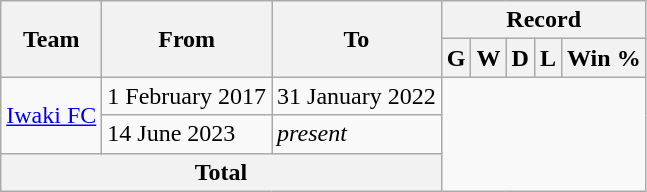<table class="wikitable" style="text-align: left">
<tr>
<th rowspan="2">Team</th>
<th rowspan="2">From</th>
<th rowspan="2">To</th>
<th colspan="8">Record</th>
</tr>
<tr>
<th>G</th>
<th>W</th>
<th>D</th>
<th>L</th>
<th>Win %</th>
</tr>
<tr>
<td rowspan=2><a href='#'>Iwaki FC</a></td>
<td>1 February 2017</td>
<td>31 January 2022<br></td>
</tr>
<tr>
<td>14 June 2023</td>
<td><em>present</em><br></td>
</tr>
<tr>
<th colspan="3">Total<br></th>
</tr>
</table>
